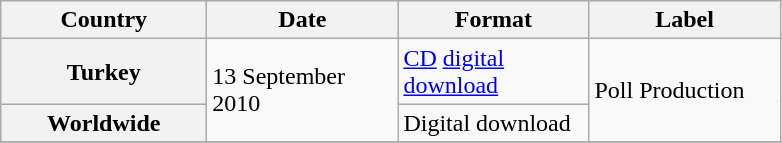<table class="wikitable plainrowheaders">
<tr>
<th width="130" scope="col">Country</th>
<th width="120" scope="col">Date</th>
<th width="120" scope="col">Format</th>
<th width="120" scope="col">Label</th>
</tr>
<tr>
<th scope="row">Turkey</th>
<td rowspan="2">13 September 2010</td>
<td><a href='#'>CD</a> <a href='#'>digital download</a></td>
<td rowspan="2">Poll Production</td>
</tr>
<tr>
<th scope="row">Worldwide</th>
<td>Digital download</td>
</tr>
<tr>
</tr>
</table>
